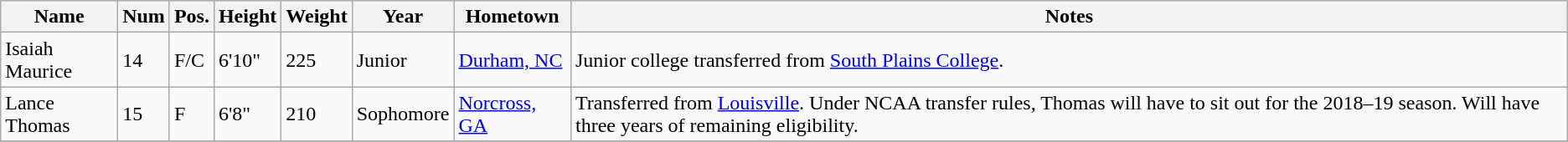<table class="wikitable sortable" border="1">
<tr>
<th>Name</th>
<th>Num</th>
<th>Pos.</th>
<th>Height</th>
<th>Weight</th>
<th>Year</th>
<th>Hometown</th>
<th class="unsortable">Notes</th>
</tr>
<tr>
<td>Isaiah Maurice</td>
<td>14</td>
<td>F/C</td>
<td>6'10"</td>
<td>225</td>
<td>Junior</td>
<td><a href='#'>Durham, NC</a></td>
<td>Junior college transferred from <a href='#'>South Plains College</a>.</td>
</tr>
<tr>
<td>Lance Thomas</td>
<td>15</td>
<td>F</td>
<td>6'8"</td>
<td>210</td>
<td>Sophomore</td>
<td><a href='#'>Norcross, GA</a></td>
<td>Transferred from <a href='#'>Louisville</a>. Under NCAA transfer rules, Thomas will have to sit out for the 2018–19 season. Will have three years of remaining eligibility.</td>
</tr>
<tr>
</tr>
</table>
